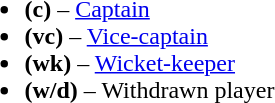<table>
<tr>
<td valign="top" style="width:25%"><br><ul><li><strong>(c)</strong> – <a href='#'>Captain</a></li><li><strong>(vc)</strong> – <a href='#'>Vice-captain</a></li><li><strong>(wk)</strong> – <a href='#'>Wicket-keeper</a></li><li><strong>(w/d)</strong> – Withdrawn player</li></ul></td>
</tr>
</table>
